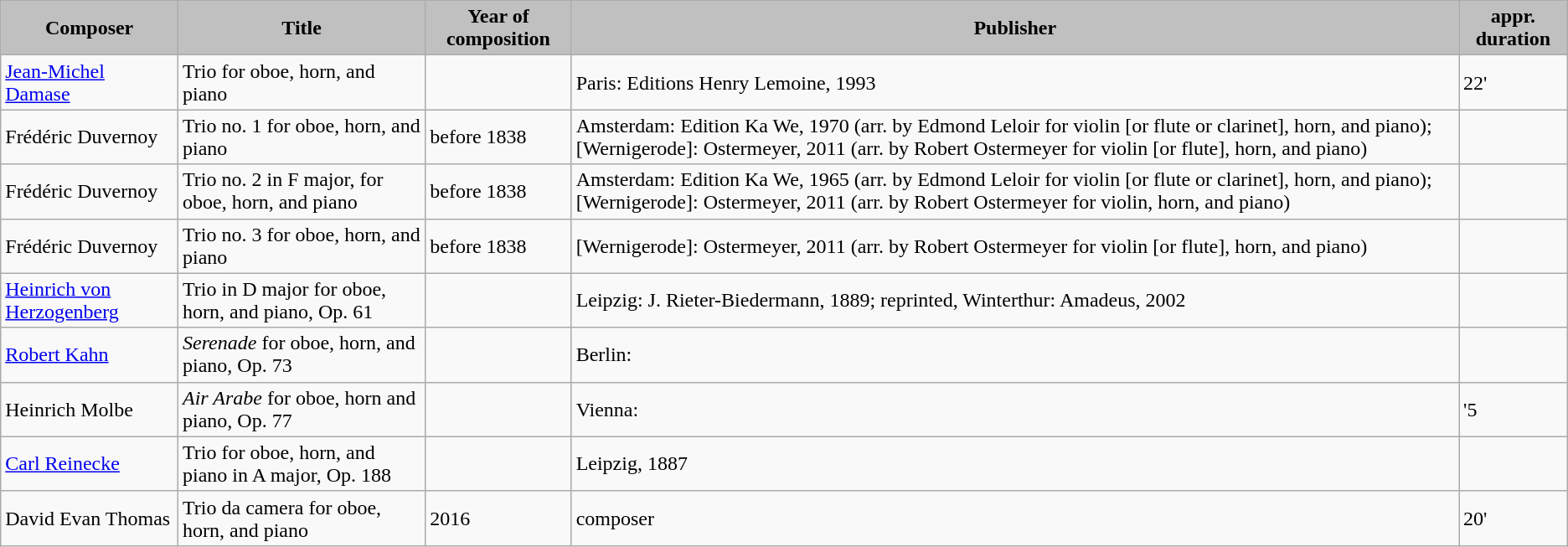<table class="wikitable">
<tr>
<th style="background-color:silver;">Composer</th>
<th style="background-color:silver;">Title</th>
<th style="background-color:silver;">Year of composition</th>
<th style="background-color:silver;">Publisher</th>
<th style="background-color:silver;">appr. duration</th>
</tr>
<tr>
<td><a href='#'>Jean-Michel Damase</a></td>
<td>Trio for oboe, horn, and piano</td>
<td></td>
<td>Paris: Editions Henry Lemoine, 1993</td>
<td>22'</td>
</tr>
<tr>
<td>Frédéric Duvernoy</td>
<td>Trio no. 1 for oboe, horn, and piano</td>
<td>before 1838</td>
<td>Amsterdam: Edition Ka We, 1970 (arr. by Edmond Leloir for violin [or flute or clarinet], horn, and piano); [Wernigerode]: Ostermeyer, 2011 (arr. by Robert Ostermeyer for violin [or flute], horn, and piano)</td>
<td></td>
</tr>
<tr>
<td>Frédéric Duvernoy</td>
<td>Trio no. 2 in F major, for oboe, horn, and piano</td>
<td>before 1838</td>
<td>Amsterdam: Edition Ka We, 1965 (arr. by Edmond Leloir for violin [or flute or clarinet], horn, and piano); [Wernigerode]: Ostermeyer, 2011 (arr. by Robert Ostermeyer for violin, horn, and piano)</td>
<td></td>
</tr>
<tr>
<td>Frédéric Duvernoy</td>
<td>Trio no. 3 for oboe, horn, and piano</td>
<td>before 1838</td>
<td>[Wernigerode]: Ostermeyer, 2011 (arr. by Robert Ostermeyer for violin [or flute], horn, and piano)</td>
<td></td>
</tr>
<tr>
<td><a href='#'>Heinrich von Herzogenberg</a></td>
<td>Trio in D major for oboe, horn, and piano, Op. 61</td>
<td></td>
<td>Leipzig: J. Rieter-Biedermann, 1889; reprinted, Winterthur: Amadeus, 2002</td>
<td></td>
</tr>
<tr>
<td><a href='#'>Robert Kahn</a></td>
<td><em>Serenade</em> for oboe, horn, and piano, Op. 73</td>
<td></td>
<td>Berlin: </td>
<td></td>
</tr>
<tr>
<td>Heinrich Molbe</td>
<td><em>Air Arabe</em> for oboe, horn and piano, Op. 77</td>
<td></td>
<td>Vienna: </td>
<td>'5</td>
</tr>
<tr>
<td><a href='#'>Carl Reinecke</a></td>
<td>Trio for oboe, horn, and piano in A major, Op. 188</td>
<td></td>
<td>Leipzig, 1887</td>
<td></td>
</tr>
<tr>
<td>David Evan Thomas</td>
<td>Trio da camera for oboe, horn, and piano</td>
<td>2016</td>
<td>composer</td>
<td>20'</td>
</tr>
</table>
